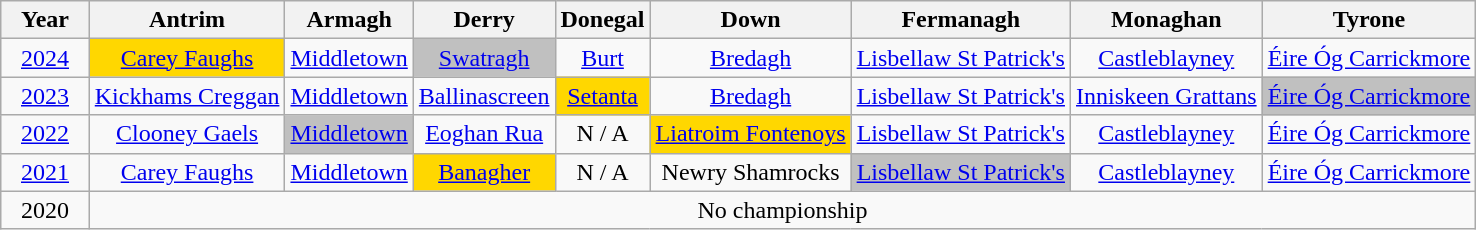<table class="wikitable sortable" style="text-align:center">
<tr>
<th width="6%"><strong>Year</strong></th>
<th>Antrim</th>
<th>Armagh</th>
<th>Derry</th>
<th>Donegal</th>
<th>Down</th>
<th>Fermanagh</th>
<th>Monaghan</th>
<th>Tyrone</th>
</tr>
<tr>
<td><a href='#'>2024</a></td>
<td bgcolor=gold><a href='#'>Carey Faughs</a></td>
<td><a href='#'>Middletown</a></td>
<td bgcolor=silver><a href='#'>Swatragh</a></td>
<td><a href='#'>Burt</a></td>
<td><a href='#'>Bredagh</a></td>
<td><a href='#'>Lisbellaw St Patrick's</a></td>
<td><a href='#'>Castleblayney</a></td>
<td><a href='#'>Éire Óg Carrickmore</a></td>
</tr>
<tr>
<td><a href='#'>2023</a></td>
<td><a href='#'>Kickhams Creggan</a></td>
<td><a href='#'>Middletown</a></td>
<td><a href='#'>Ballinascreen</a></td>
<td bgcolor=gold><a href='#'>Setanta</a></td>
<td><a href='#'>Bredagh</a></td>
<td><a href='#'>Lisbellaw St Patrick's</a></td>
<td><a href='#'>Inniskeen Grattans</a></td>
<td bgcolor=silver><a href='#'>Éire Óg Carrickmore</a></td>
</tr>
<tr>
<td><a href='#'>2022</a></td>
<td><a href='#'>Clooney Gaels</a></td>
<td bgcolor=silver><a href='#'>Middletown</a></td>
<td><a href='#'>Eoghan Rua</a></td>
<td>N / A</td>
<td bgcolor=gold><a href='#'>Liatroim Fontenoys</a></td>
<td><a href='#'>Lisbellaw St Patrick's</a></td>
<td><a href='#'>Castleblayney</a></td>
<td><a href='#'>Éire Óg Carrickmore</a></td>
</tr>
<tr>
<td><a href='#'>2021</a></td>
<td><a href='#'>Carey Faughs</a></td>
<td><a href='#'>Middletown</a></td>
<td bgcolor=gold><a href='#'>Banagher</a></td>
<td>N / A</td>
<td>Newry Shamrocks</td>
<td bgcolor=silver><a href='#'>Lisbellaw St Patrick's</a></td>
<td><a href='#'>Castleblayney</a></td>
<td><a href='#'>Éire Óg Carrickmore</a></td>
</tr>
<tr>
<td>2020</td>
<td colspan="8">No championship</td>
</tr>
</table>
